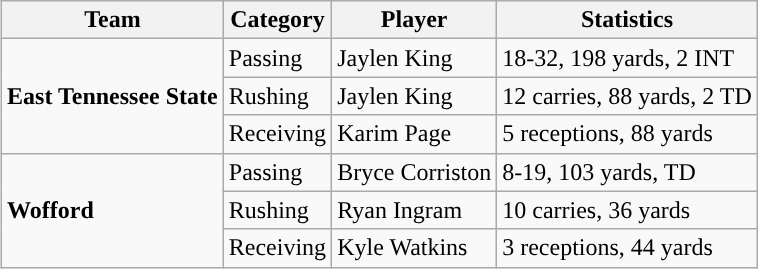<table class="wikitable" style="float: right;">
<tr>
<th>Team</th>
<th>Category</th>
<th>Player</th>
<th>Statistics</th>
</tr>
<tr>
<td rowspan=3><strong>East Tennessee State</strong></td>
<td>Passing</td>
<td>Jaylen King</td>
<td>18-32, 198 yards, 2 INT</td>
</tr>
<tr>
<td>Rushing</td>
<td>Jaylen King</td>
<td>12 carries, 88 yards, 2 TD</td>
</tr>
<tr>
<td>Receiving</td>
<td>Karim Page</td>
<td>5 receptions, 88 yards</td>
</tr>
<tr>
<td rowspan=3><strong>Wofford</strong></td>
<td>Passing</td>
<td>Bryce Corriston</td>
<td>8-19, 103 yards, TD</td>
</tr>
<tr>
<td>Rushing</td>
<td>Ryan Ingram</td>
<td>10 carries, 36 yards</td>
</tr>
<tr>
<td>Receiving</td>
<td>Kyle Watkins</td>
<td>3 receptions, 44 yards</td>
</tr>
</table>
